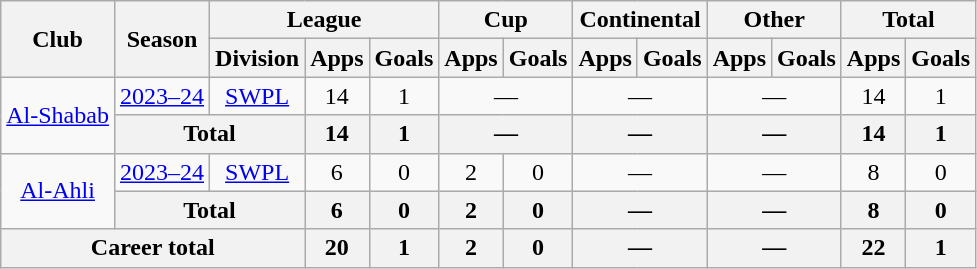<table class="wikitable" style="text-align: center;">
<tr>
<th rowspan="2">Club</th>
<th rowspan="2">Season</th>
<th colspan="3">League</th>
<th colspan="2">Cup</th>
<th colspan="2">Continental</th>
<th colspan="2">Other</th>
<th colspan="2">Total</th>
</tr>
<tr>
<th>Division</th>
<th>Apps</th>
<th>Goals</th>
<th>Apps</th>
<th>Goals</th>
<th>Apps</th>
<th>Goals</th>
<th>Apps</th>
<th>Goals</th>
<th>Apps</th>
<th>Goals</th>
</tr>
<tr>
<td rowspan="2"><a href='#'>Al-Shabab</a></td>
<td><a href='#'>2023–24</a></td>
<td rowspan="1"><a href='#'>SWPL</a></td>
<td>14</td>
<td>1</td>
<td colspan="2">—</td>
<td colspan="2">—</td>
<td colspan="2">—</td>
<td>14</td>
<td>1</td>
</tr>
<tr>
<th colspan="2">Total</th>
<th>14</th>
<th>1</th>
<th colspan="2">—</th>
<th colspan="2">—</th>
<th colspan="2">—</th>
<th>14</th>
<th>1</th>
</tr>
<tr>
<td rowspan="2"><a href='#'>Al-Ahli</a></td>
<td><a href='#'>2023–24</a></td>
<td rowspan="1"><a href='#'>SWPL</a></td>
<td>6</td>
<td>0</td>
<td>2</td>
<td>0</td>
<td colspan="2">—</td>
<td colspan="2">—</td>
<td>8</td>
<td>0</td>
</tr>
<tr>
<th colspan="2">Total</th>
<th>6</th>
<th>0</th>
<th>2</th>
<th>0</th>
<th colspan="2">—</th>
<th colspan="2">—</th>
<th>8</th>
<th>0</th>
</tr>
<tr>
<th colspan="3">Career total</th>
<th>20</th>
<th>1</th>
<th>2</th>
<th>0</th>
<th colspan="2">—</th>
<th colspan="2">—</th>
<th>22</th>
<th>1</th>
</tr>
</table>
